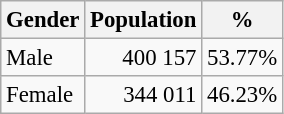<table class="wikitable" style="font-size: 95%; text-align: right">
<tr>
<th>Gender</th>
<th>Population</th>
<th>%</th>
</tr>
<tr>
<td align=left>Male</td>
<td>400 157</td>
<td>53.77%</td>
</tr>
<tr>
<td align=left>Female</td>
<td>344 011</td>
<td>46.23%</td>
</tr>
</table>
